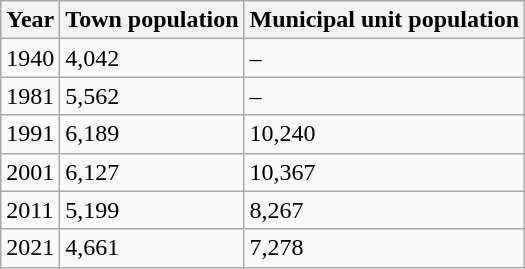<table class=wikitable>
<tr>
<th>Year</th>
<th>Town population</th>
<th>Municipal unit population</th>
</tr>
<tr>
<td>1940</td>
<td>4,042</td>
<td>–</td>
</tr>
<tr>
<td>1981</td>
<td>5,562</td>
<td>–</td>
</tr>
<tr>
<td>1991</td>
<td>6,189</td>
<td>10,240</td>
</tr>
<tr>
<td>2001</td>
<td>6,127</td>
<td>10,367</td>
</tr>
<tr>
<td>2011</td>
<td>5,199</td>
<td>8,267</td>
</tr>
<tr>
<td>2021</td>
<td>4,661</td>
<td>7,278</td>
</tr>
</table>
